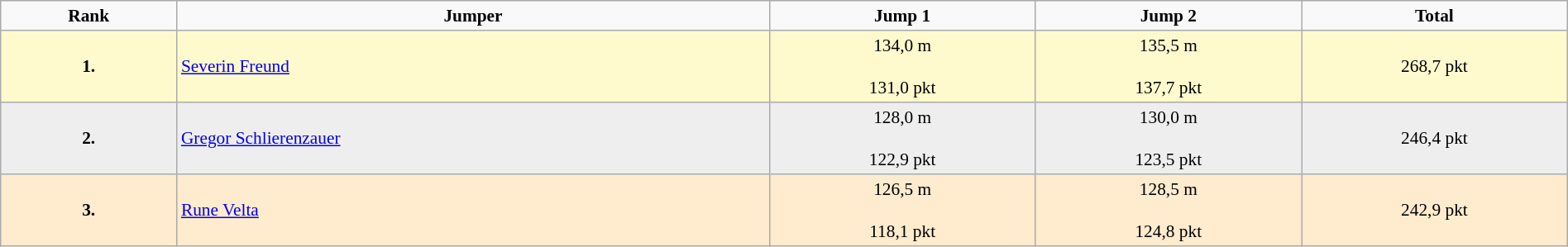<table border="2" cellpadding="3" cellspacing="2" style="margin: 1em 1em 1em 0; background: #f9f9f9; border: 1px #aaa solid; border-collapse: collapse; font-size: 89%; text-align: center; width:100%">
<tr>
<th>Rank</th>
<th>Jumper</th>
<th>Jump 1</th>
<th>Jump 2</th>
<th>Total</th>
</tr>
<tr bgcolor="FFFACD">
<td><strong>1.</strong></td>
<td align="left"><a href='#'>Severin Freund</a></td>
<td>134,0 m<br><br>131,0 pkt<br></td>
<td>135,5 m<br><br>137,7 pkt<br></td>
<td>268,7 pkt</td>
</tr>
<tr bgcolor="eeeeee">
<td><strong>2.</strong></td>
<td align="left"><a href='#'>Gregor Schlierenzauer</a></td>
<td>128,0 m<br><br>122,9 pkt<br></td>
<td>130,0 m<br><br>123,5 pkt<br></td>
<td>246,4 pkt</td>
</tr>
<tr bgcolor="ffebcd">
<td><strong>3.</strong></td>
<td align="left"><a href='#'>Rune Velta</a></td>
<td>126,5 m<br><br>118,1 pkt<br></td>
<td>128,5 m<br><br>124,8 pkt<br></td>
<td>242,9 pkt</td>
</tr>
</table>
